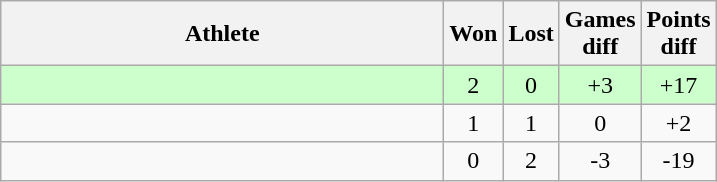<table class="wikitable">
<tr>
<th style="width:18em">Athlete</th>
<th>Won</th>
<th>Lost</th>
<th>Games<br>diff</th>
<th>Points<br>diff</th>
</tr>
<tr bgcolor=ccffcc>
<td></td>
<td align="center">2</td>
<td align="center">0</td>
<td align="center">+3</td>
<td align="center">+17</td>
</tr>
<tr>
<td></td>
<td align="center">1</td>
<td align="center">1</td>
<td align="center">0</td>
<td align="center">+2</td>
</tr>
<tr>
<td></td>
<td align="center">0</td>
<td align="center">2</td>
<td align="center">-3</td>
<td align="center">-19</td>
</tr>
</table>
